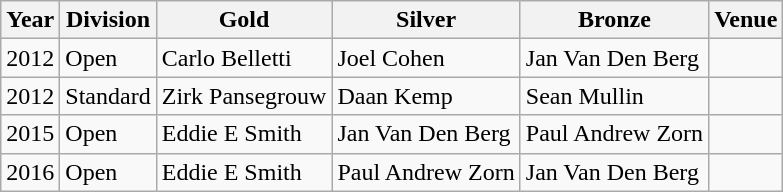<table class="wikitable sortable" style="text-align: left;">
<tr>
<th>Year</th>
<th>Division</th>
<th> Gold</th>
<th> Silver</th>
<th> Bronze</th>
<th>Venue</th>
</tr>
<tr>
<td>2012</td>
<td>Open</td>
<td> Carlo Belletti</td>
<td> Joel Cohen</td>
<td> Jan Van Den Berg</td>
<td></td>
</tr>
<tr>
<td>2012</td>
<td>Standard</td>
<td> Zirk Pansegrouw</td>
<td> Daan Kemp</td>
<td> Sean Mullin</td>
<td></td>
</tr>
<tr>
<td>2015</td>
<td>Open</td>
<td> Eddie E Smith</td>
<td> Jan Van Den Berg</td>
<td> Paul Andrew Zorn</td>
<td></td>
</tr>
<tr>
<td>2016</td>
<td>Open</td>
<td> Eddie E Smith</td>
<td> Paul Andrew Zorn</td>
<td> Jan Van Den Berg</td>
<td></td>
</tr>
</table>
